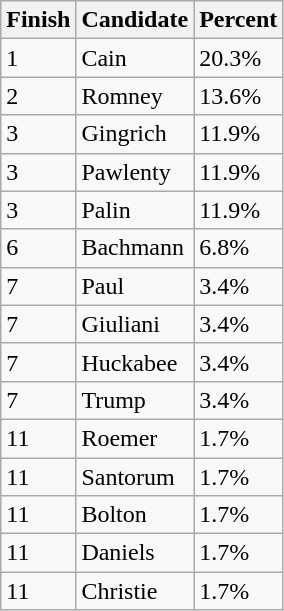<table class="wikitable sortable">
<tr>
<th>Finish</th>
<th>Candidate</th>
<th>Percent</th>
</tr>
<tr>
<td>1</td>
<td>Cain</td>
<td>20.3%</td>
</tr>
<tr>
<td>2</td>
<td>Romney</td>
<td>13.6%</td>
</tr>
<tr>
<td>3</td>
<td>Gingrich</td>
<td>11.9%</td>
</tr>
<tr>
<td>3</td>
<td>Pawlenty</td>
<td>11.9%</td>
</tr>
<tr>
<td>3</td>
<td>Palin</td>
<td>11.9%</td>
</tr>
<tr>
<td>6</td>
<td>Bachmann</td>
<td>6.8%</td>
</tr>
<tr>
<td>7</td>
<td>Paul</td>
<td>3.4%</td>
</tr>
<tr>
<td>7</td>
<td>Giuliani</td>
<td>3.4%</td>
</tr>
<tr>
<td>7</td>
<td>Huckabee</td>
<td>3.4%</td>
</tr>
<tr>
<td>7</td>
<td>Trump</td>
<td>3.4%</td>
</tr>
<tr>
<td>11</td>
<td>Roemer</td>
<td>1.7%</td>
</tr>
<tr>
<td>11</td>
<td>Santorum</td>
<td>1.7%</td>
</tr>
<tr>
<td>11</td>
<td>Bolton</td>
<td>1.7%</td>
</tr>
<tr>
<td>11</td>
<td>Daniels</td>
<td>1.7%</td>
</tr>
<tr>
<td>11</td>
<td>Christie</td>
<td>1.7%</td>
</tr>
</table>
